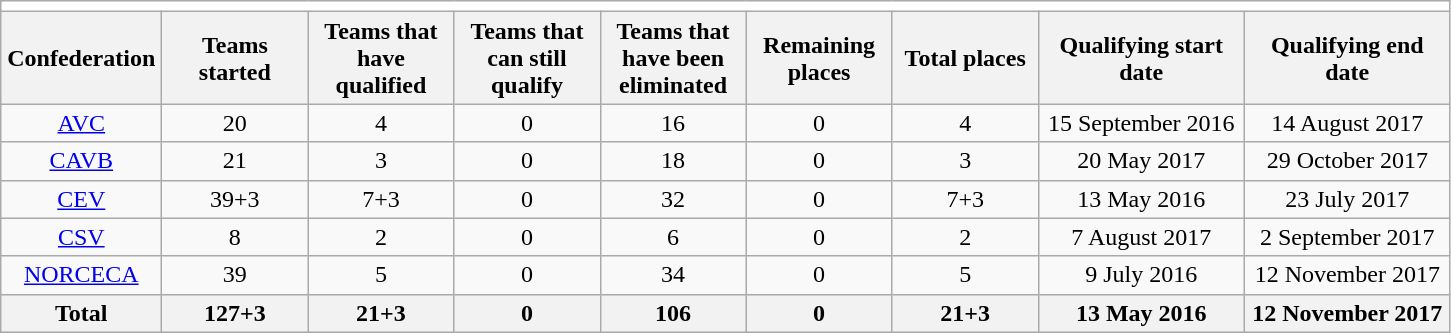<table class="wikitable" style="text-align: center">
<tr>
<td colspan=10 bgcolor=white></td>
</tr>
<tr>
<th width=100>Confederation</th>
<th width=90>Teams started</th>
<th width=90>Teams that have qualified</th>
<th width=90>Teams that can still qualify</th>
<th width=90>Teams that have been eliminated</th>
<th width=90>Remaining places </th>
<th width=90>Total places </th>
<th width=130>Qualifying start date</th>
<th width=130>Qualifying end date</th>
</tr>
<tr>
<td><a href='#'>AVC</a></td>
<td>20</td>
<td>4</td>
<td>0</td>
<td>16</td>
<td>0</td>
<td>4</td>
<td>15 September 2016</td>
<td>14 August 2017</td>
</tr>
<tr>
<td><a href='#'>CAVB</a></td>
<td>21</td>
<td>3</td>
<td>0</td>
<td>18</td>
<td>0</td>
<td>3</td>
<td>20 May 2017</td>
<td>29 October 2017</td>
</tr>
<tr>
<td><a href='#'>CEV</a></td>
<td>39+3</td>
<td>7+3</td>
<td>0</td>
<td>32</td>
<td>0</td>
<td>7+3</td>
<td>13 May 2016</td>
<td>23 July 2017</td>
</tr>
<tr>
<td><a href='#'>CSV</a></td>
<td>8</td>
<td>2</td>
<td>0</td>
<td>6</td>
<td>0</td>
<td>2</td>
<td>7 August 2017</td>
<td>2 September 2017</td>
</tr>
<tr>
<td><a href='#'>NORCECA</a></td>
<td>39</td>
<td>5</td>
<td>0</td>
<td>34</td>
<td>0</td>
<td>5</td>
<td>9 July 2016</td>
<td>12 November 2017</td>
</tr>
<tr>
<th>Total</th>
<th>127+3</th>
<th>21+3</th>
<th>0</th>
<th>106</th>
<th>0</th>
<th>21+3</th>
<th>13 May 2016</th>
<th>12 November 2017</th>
</tr>
</table>
